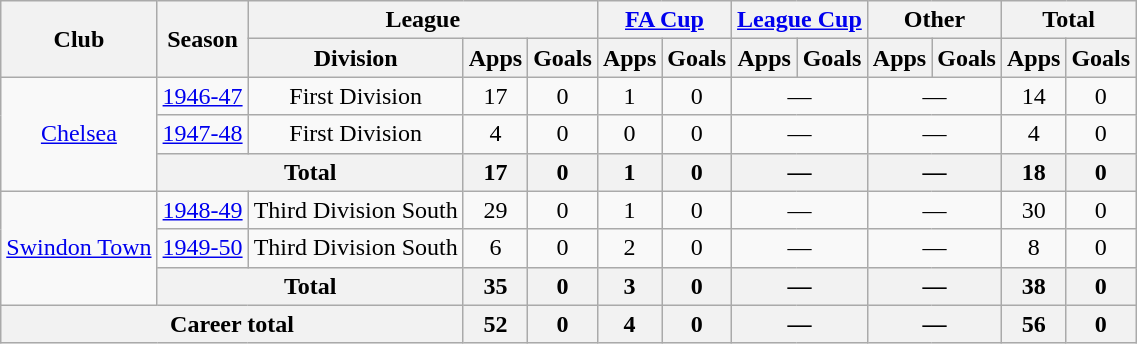<table class=wikitable style=text-align:center>
<tr>
<th rowspan=2>Club</th>
<th rowspan=2>Season</th>
<th colspan=3>League</th>
<th colspan=2><a href='#'>FA Cup</a></th>
<th colspan=2><a href='#'>League Cup</a></th>
<th colspan=2>Other</th>
<th colspan=2>Total</th>
</tr>
<tr>
<th>Division</th>
<th>Apps</th>
<th>Goals</th>
<th>Apps</th>
<th>Goals</th>
<th>Apps</th>
<th>Goals</th>
<th>Apps</th>
<th>Goals</th>
<th>Apps</th>
<th>Goals</th>
</tr>
<tr>
<td rowspan=3><a href='#'>Chelsea</a></td>
<td><a href='#'>1946-47</a></td>
<td>First Division</td>
<td>17</td>
<td>0</td>
<td>1</td>
<td>0</td>
<td colspan=2>—</td>
<td colspan=2>—</td>
<td>14</td>
<td>0</td>
</tr>
<tr>
<td><a href='#'>1947-48</a></td>
<td>First Division</td>
<td>4</td>
<td>0</td>
<td>0</td>
<td>0</td>
<td colspan=2>—</td>
<td colspan=2>—</td>
<td>4</td>
<td>0</td>
</tr>
<tr>
<th colspan=2>Total</th>
<th>17</th>
<th>0</th>
<th>1</th>
<th>0</th>
<th colspan=2>—</th>
<th colspan=2>—</th>
<th>18</th>
<th>0</th>
</tr>
<tr>
<td rowspan=3><a href='#'>Swindon Town</a></td>
<td><a href='#'>1948-49</a></td>
<td>Third Division South</td>
<td>29</td>
<td>0</td>
<td>1</td>
<td>0</td>
<td colspan=2>—</td>
<td colspan=2>—</td>
<td>30</td>
<td>0</td>
</tr>
<tr>
<td><a href='#'>1949-50</a></td>
<td>Third Division South</td>
<td>6</td>
<td>0</td>
<td>2</td>
<td>0</td>
<td colspan=2>—</td>
<td colspan=2>—</td>
<td>8</td>
<td>0</td>
</tr>
<tr>
<th colspan=2>Total</th>
<th>35</th>
<th>0</th>
<th>3</th>
<th>0</th>
<th colspan=2>—</th>
<th colspan=2>—</th>
<th>38</th>
<th>0</th>
</tr>
<tr>
<th colspan=3>Career total</th>
<th>52</th>
<th>0</th>
<th>4</th>
<th>0</th>
<th colspan=2>—</th>
<th colspan=2>—</th>
<th>56</th>
<th>0</th>
</tr>
</table>
